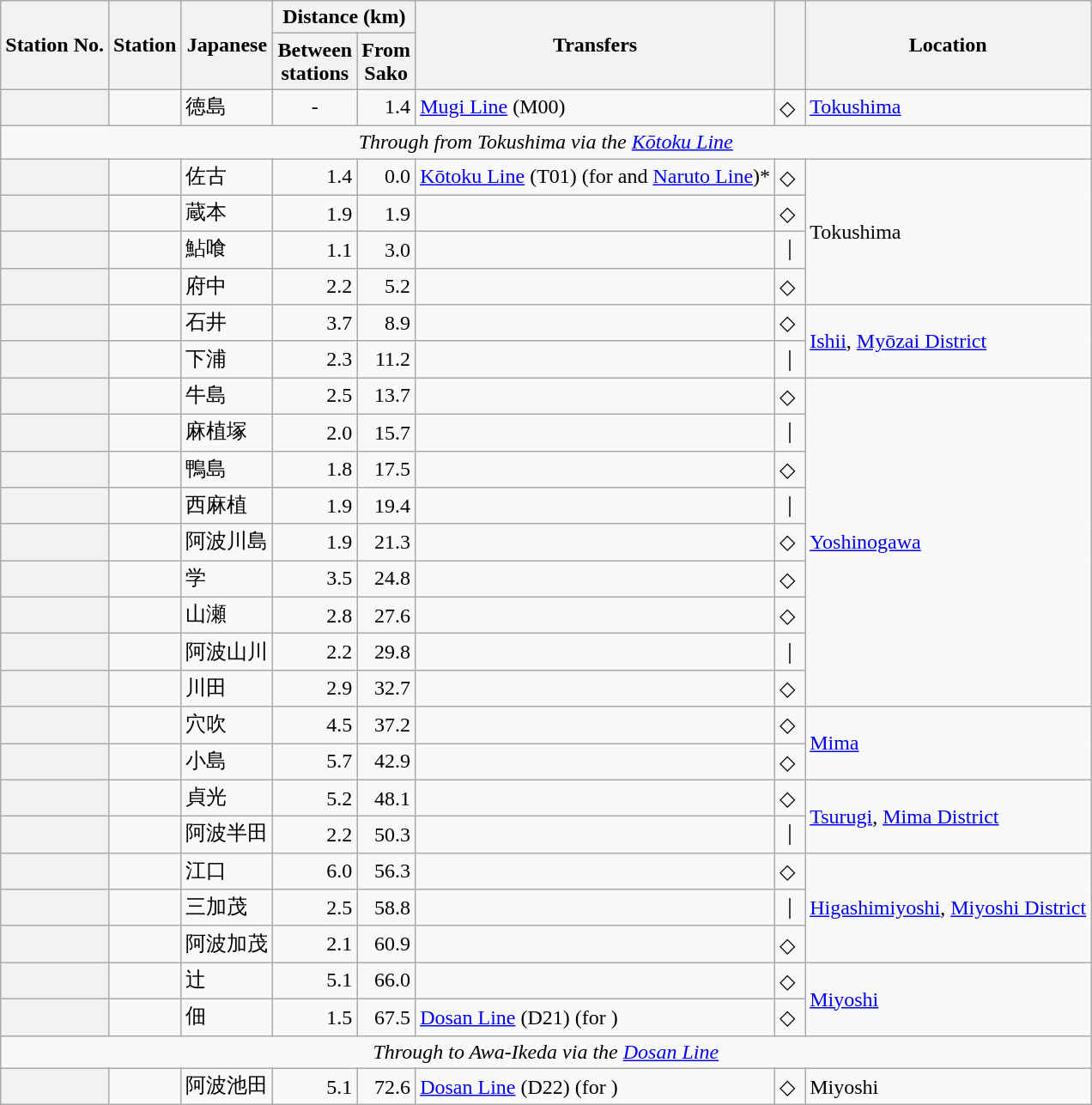<table class="wikitable" rules="all">
<tr>
<th rowspan="2">Station No.</th>
<th rowspan="2">Station</th>
<th rowspan="2">Japanese</th>
<th colspan="2">Distance (km)</th>
<th rowspan="2">Transfers</th>
<th rowspan="2"> </th>
<th rowspan="2">Location</th>
</tr>
<tr>
<th>Between<br>stations</th>
<th>From<br>Sako</th>
</tr>
<tr>
<th></th>
<td></td>
<td>徳島</td>
<td style="text-align:center;">-</td>
<td style="text-align:right;">1.4</td>
<td><a href='#'>Mugi Line</a> (M00)</td>
<td>◇</td>
<td><a href='#'>Tokushima</a></td>
</tr>
<tr>
<td colspan="8" style="text-align:center;"><em>Through from Tokushima via the <a href='#'>Kōtoku Line</a></em></td>
</tr>
<tr>
<th></th>
<td></td>
<td>佐古</td>
<td style="text-align:right;">1.4</td>
<td style="text-align:right;">0.0</td>
<td><a href='#'>Kōtoku Line</a> (T01)  (for  and <a href='#'>Naruto Line</a>)*</td>
<td>◇</td>
<td rowspan="4">Tokushima</td>
</tr>
<tr>
<th></th>
<td></td>
<td>蔵本</td>
<td style="text-align:right;">1.9</td>
<td style="text-align:right;">1.9</td>
<td> </td>
<td>◇</td>
</tr>
<tr>
<th></th>
<td></td>
<td>鮎喰</td>
<td style="text-align:right;">1.1</td>
<td style="text-align:right;">3.0</td>
<td> </td>
<td>｜</td>
</tr>
<tr>
<th></th>
<td></td>
<td>府中</td>
<td style="text-align:right;">2.2</td>
<td style="text-align:right;">5.2</td>
<td> </td>
<td>◇</td>
</tr>
<tr>
<th></th>
<td></td>
<td>石井</td>
<td style="text-align:right;">3.7</td>
<td style="text-align:right;">8.9</td>
<td> </td>
<td>◇</td>
<td rowspan="2"><a href='#'>Ishii</a>, <a href='#'>Myōzai District</a></td>
</tr>
<tr>
<th></th>
<td></td>
<td>下浦</td>
<td style="text-align:right;">2.3</td>
<td style="text-align:right;">11.2</td>
<td> </td>
<td>｜</td>
</tr>
<tr>
<th></th>
<td></td>
<td>牛島</td>
<td style="text-align:right;">2.5</td>
<td style="text-align:right;">13.7</td>
<td> </td>
<td>◇</td>
<td rowspan="9"><a href='#'>Yoshinogawa</a></td>
</tr>
<tr>
<th></th>
<td></td>
<td>麻植塚</td>
<td style="text-align:right;">2.0</td>
<td style="text-align:right;">15.7</td>
<td> </td>
<td>｜</td>
</tr>
<tr>
<th></th>
<td></td>
<td>鴨島</td>
<td style="text-align:right;">1.8</td>
<td style="text-align:right;">17.5</td>
<td> </td>
<td>◇</td>
</tr>
<tr>
<th></th>
<td></td>
<td>西麻植</td>
<td style="text-align:right;">1.9</td>
<td style="text-align:right;">19.4</td>
<td> </td>
<td>｜</td>
</tr>
<tr>
<th></th>
<td></td>
<td>阿波川島</td>
<td style="text-align:right;">1.9</td>
<td style="text-align:right;">21.3</td>
<td> </td>
<td>◇</td>
</tr>
<tr>
<th></th>
<td></td>
<td>学</td>
<td style="text-align:right;">3.5</td>
<td style="text-align:right;">24.8</td>
<td> </td>
<td>◇</td>
</tr>
<tr>
<th></th>
<td></td>
<td>山瀬</td>
<td style="text-align:right;">2.8</td>
<td style="text-align:right;">27.6</td>
<td> </td>
<td>◇</td>
</tr>
<tr>
<th></th>
<td></td>
<td>阿波山川</td>
<td style="text-align:right;">2.2</td>
<td style="text-align:right;">29.8</td>
<td> </td>
<td>｜</td>
</tr>
<tr>
<th></th>
<td></td>
<td>川田</td>
<td style="text-align:right;">2.9</td>
<td style="text-align:right;">32.7</td>
<td> </td>
<td>◇</td>
</tr>
<tr>
<th></th>
<td></td>
<td>穴吹</td>
<td style="text-align:right;">4.5</td>
<td style="text-align:right;">37.2</td>
<td> </td>
<td>◇</td>
<td rowspan="2"><a href='#'>Mima</a></td>
</tr>
<tr>
<th></th>
<td></td>
<td>小島</td>
<td style="text-align:right;">5.7</td>
<td style="text-align:right;">42.9</td>
<td> </td>
<td>◇</td>
</tr>
<tr>
<th></th>
<td></td>
<td>貞光</td>
<td style="text-align:right;">5.2</td>
<td style="text-align:right;">48.1</td>
<td> </td>
<td>◇</td>
<td rowspan="2"><a href='#'>Tsurugi</a>, <a href='#'>Mima District</a></td>
</tr>
<tr>
<th></th>
<td></td>
<td>阿波半田</td>
<td style="text-align:right;">2.2</td>
<td style="text-align:right;">50.3</td>
<td> </td>
<td>｜</td>
</tr>
<tr>
<th></th>
<td></td>
<td>江口</td>
<td style="text-align:right;">6.0</td>
<td style="text-align:right;">56.3</td>
<td> </td>
<td>◇</td>
<td rowspan="3"><a href='#'>Higashimiyoshi</a>, <a href='#'>Miyoshi District</a></td>
</tr>
<tr>
<th></th>
<td></td>
<td>三加茂</td>
<td style="text-align:right;">2.5</td>
<td style="text-align:right;">58.8</td>
<td> </td>
<td>｜</td>
</tr>
<tr>
<th></th>
<td></td>
<td>阿波加茂</td>
<td style="text-align:right;">2.1</td>
<td style="text-align:right;">60.9</td>
<td> </td>
<td>◇</td>
</tr>
<tr>
<th></th>
<td></td>
<td>辻</td>
<td style="text-align:right;">5.1</td>
<td style="text-align:right;">66.0</td>
<td> </td>
<td>◇</td>
<td rowspan="2"><a href='#'>Miyoshi</a></td>
</tr>
<tr>
<th></th>
<td></td>
<td>佃</td>
<td style="text-align:right;">1.5</td>
<td style="text-align:right;">67.5</td>
<td><a href='#'>Dosan Line</a> (D21) (for )</td>
<td>◇</td>
</tr>
<tr>
<td colspan="8" style="text-align:center;"><em>Through to Awa-Ikeda via the <a href='#'>Dosan Line</a></em></td>
</tr>
<tr>
<th></th>
<td></td>
<td>阿波池田</td>
<td style="text-align:right;">5.1</td>
<td style="text-align:right;">72.6</td>
<td><a href='#'>Dosan Line</a> (D22) (for )</td>
<td>◇</td>
<td>Miyoshi</td>
</tr>
</table>
